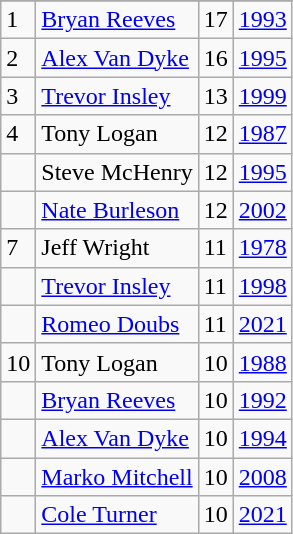<table class="wikitable">
<tr>
</tr>
<tr>
<td>1</td>
<td><a href='#'>Bryan Reeves</a></td>
<td>17</td>
<td><a href='#'>1993</a></td>
</tr>
<tr>
<td>2</td>
<td><a href='#'>Alex Van Dyke</a></td>
<td>16</td>
<td><a href='#'>1995</a></td>
</tr>
<tr>
<td>3</td>
<td><a href='#'>Trevor Insley</a></td>
<td>13</td>
<td><a href='#'>1999</a></td>
</tr>
<tr>
<td>4</td>
<td>Tony Logan</td>
<td>12</td>
<td><a href='#'>1987</a></td>
</tr>
<tr>
<td></td>
<td>Steve McHenry</td>
<td>12</td>
<td><a href='#'>1995</a></td>
</tr>
<tr>
<td></td>
<td><a href='#'>Nate Burleson</a></td>
<td>12</td>
<td><a href='#'>2002</a></td>
</tr>
<tr>
<td>7</td>
<td>Jeff Wright</td>
<td>11</td>
<td><a href='#'>1978</a></td>
</tr>
<tr>
<td></td>
<td><a href='#'>Trevor Insley</a></td>
<td>11</td>
<td><a href='#'>1998</a></td>
</tr>
<tr>
<td></td>
<td><a href='#'>Romeo Doubs</a></td>
<td>11</td>
<td><a href='#'>2021</a></td>
</tr>
<tr>
<td>10</td>
<td>Tony Logan</td>
<td>10</td>
<td><a href='#'>1988</a></td>
</tr>
<tr>
<td></td>
<td><a href='#'>Bryan Reeves</a></td>
<td>10</td>
<td><a href='#'>1992</a></td>
</tr>
<tr>
<td></td>
<td><a href='#'>Alex Van Dyke</a></td>
<td>10</td>
<td><a href='#'>1994</a></td>
</tr>
<tr>
<td></td>
<td><a href='#'>Marko Mitchell</a></td>
<td>10</td>
<td><a href='#'>2008</a></td>
</tr>
<tr>
<td></td>
<td><a href='#'>Cole Turner</a></td>
<td>10</td>
<td><a href='#'>2021</a></td>
</tr>
</table>
